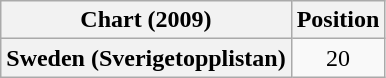<table class="wikitable plainrowheaders">
<tr>
<th>Chart (2009)</th>
<th>Position</th>
</tr>
<tr>
<th scope="row">Sweden (Sverigetopplistan)</th>
<td style="text-align:center;">20</td>
</tr>
</table>
